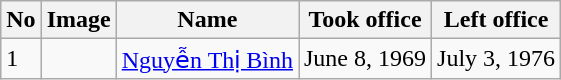<table class="wikitable sortable">
<tr>
<th>No</th>
<th>Image</th>
<th>Name</th>
<th>Took office</th>
<th>Left office</th>
</tr>
<tr>
<td>1</td>
<td></td>
<td><a href='#'>Nguyễn Thị Bình</a></td>
<td>June 8, 1969</td>
<td>July 3, 1976</td>
</tr>
</table>
